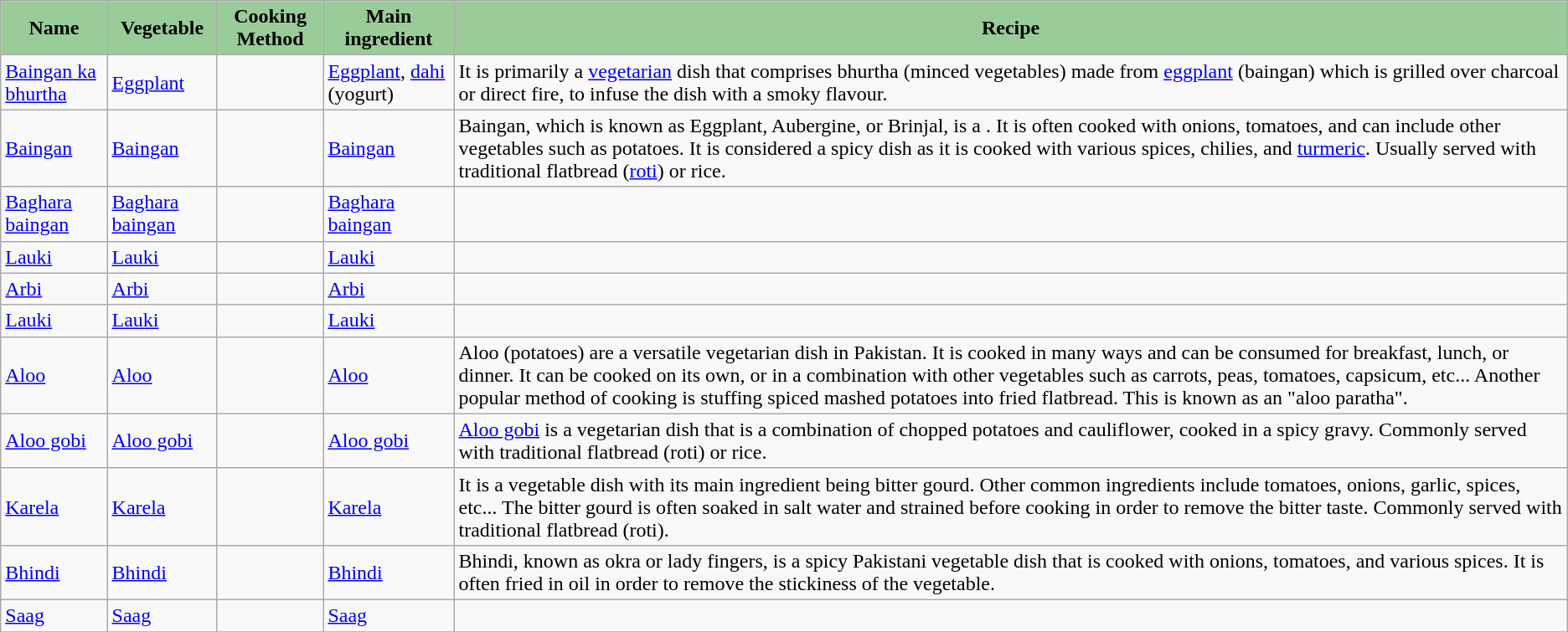<table class="sortable wikitable">
<tr>
<th style="background: #99CC99;">Name</th>
<th style="background: #99CC99;">Vegetable</th>
<th style="background: #99CC99;">Cooking Method</th>
<th style="background: #99CC99;">Main ingredient</th>
<th style="background: #99CC99;">Recipe</th>
</tr>
<tr>
<td><a href='#'>Baingan ka bhurtha</a></td>
<td><a href='#'>Eggplant</a></td>
<td></td>
<td><a href='#'>Eggplant</a>, <a href='#'>dahi</a> (yogurt)</td>
<td>It is primarily a <a href='#'>vegetarian</a> dish that comprises bhurtha (minced vegetables) made from <a href='#'>eggplant</a> (baingan) which is grilled over charcoal or direct fire, to infuse the dish with a smoky flavour.</td>
</tr>
<tr>
<td><a href='#'>Baingan</a></td>
<td><a href='#'>Baingan</a></td>
<td></td>
<td><a href='#'>Baingan</a></td>
<td>Baingan, which is known as Eggplant, Aubergine, or Brinjal, is a . It is often cooked with onions, tomatoes, and can include other vegetables such as potatoes. It is considered a spicy dish as it is cooked with various spices, chilies, and <a href='#'>turmeric</a>. Usually served with traditional flatbread (<a href='#'>roti</a>) or rice.</td>
</tr>
<tr>
<td><a href='#'>Baghara baingan</a></td>
<td><a href='#'>Baghara baingan</a></td>
<td></td>
<td><a href='#'>Baghara baingan</a></td>
<td></td>
</tr>
<tr>
<td><a href='#'>Lauki</a></td>
<td><a href='#'>Lauki</a></td>
<td></td>
<td><a href='#'>Lauki</a></td>
<td></td>
</tr>
<tr>
<td><a href='#'>Arbi</a></td>
<td><a href='#'>Arbi</a></td>
<td></td>
<td><a href='#'>Arbi</a></td>
<td></td>
</tr>
<tr>
<td><a href='#'>Lauki</a></td>
<td><a href='#'>Lauki</a></td>
<td></td>
<td><a href='#'>Lauki</a></td>
<td></td>
</tr>
<tr>
<td><a href='#'>Aloo</a></td>
<td><a href='#'>Aloo</a></td>
<td></td>
<td><a href='#'>Aloo</a></td>
<td>Aloo (potatoes) are a versatile vegetarian dish in Pakistan. It is cooked in many ways and can be consumed for breakfast, lunch, or dinner. It can be cooked on its own, or in a combination with other vegetables such as carrots, peas, tomatoes, capsicum, etc... Another popular method of cooking is stuffing spiced mashed potatoes into fried flatbread. This is known as an "aloo paratha".</td>
</tr>
<tr>
<td><a href='#'>Aloo gobi</a></td>
<td><a href='#'>Aloo gobi</a></td>
<td></td>
<td><a href='#'>Aloo gobi</a></td>
<td><a href='#'>Aloo gobi</a> is a vegetarian dish that is a combination of chopped potatoes and cauliflower, cooked in a spicy gravy. Commonly served with traditional flatbread (roti) or rice.</td>
</tr>
<tr>
<td><a href='#'>Karela</a></td>
<td><a href='#'>Karela</a></td>
<td></td>
<td><a href='#'>Karela</a></td>
<td>It is a vegetable dish with its main ingredient being bitter gourd. Other common ingredients include tomatoes, onions, garlic, spices, etc... The bitter gourd is often soaked in salt water and strained before cooking in order to remove the bitter taste. Commonly served with traditional flatbread (roti).</td>
</tr>
<tr>
<td><a href='#'>Bhindi</a></td>
<td><a href='#'>Bhindi</a></td>
<td></td>
<td><a href='#'>Bhindi</a></td>
<td>Bhindi, known as okra or lady fingers, is a spicy Pakistani vegetable dish that is cooked with onions, tomatoes, and various spices. It is often fried in oil in order to remove the stickiness of the vegetable.</td>
</tr>
<tr>
<td><a href='#'>Saag</a></td>
<td><a href='#'>Saag</a></td>
<td></td>
<td><a href='#'>Saag</a></td>
<td></td>
</tr>
<tr>
</tr>
</table>
